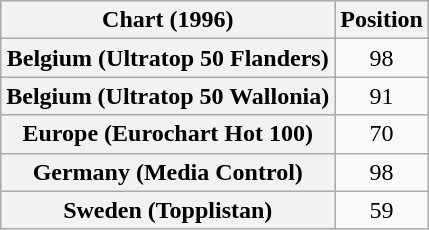<table class="wikitable sortable plainrowheaders" style="text-align:center">
<tr>
<th scope="col">Chart (1996)</th>
<th scope="col">Position</th>
</tr>
<tr>
<th scope="row">Belgium (Ultratop 50 Flanders)</th>
<td>98</td>
</tr>
<tr>
<th scope="row">Belgium (Ultratop 50 Wallonia)</th>
<td>91</td>
</tr>
<tr>
<th scope="row">Europe (Eurochart Hot 100)</th>
<td>70</td>
</tr>
<tr>
<th scope="row">Germany (Media Control)</th>
<td>98</td>
</tr>
<tr>
<th scope="row">Sweden (Topplistan)</th>
<td>59</td>
</tr>
</table>
